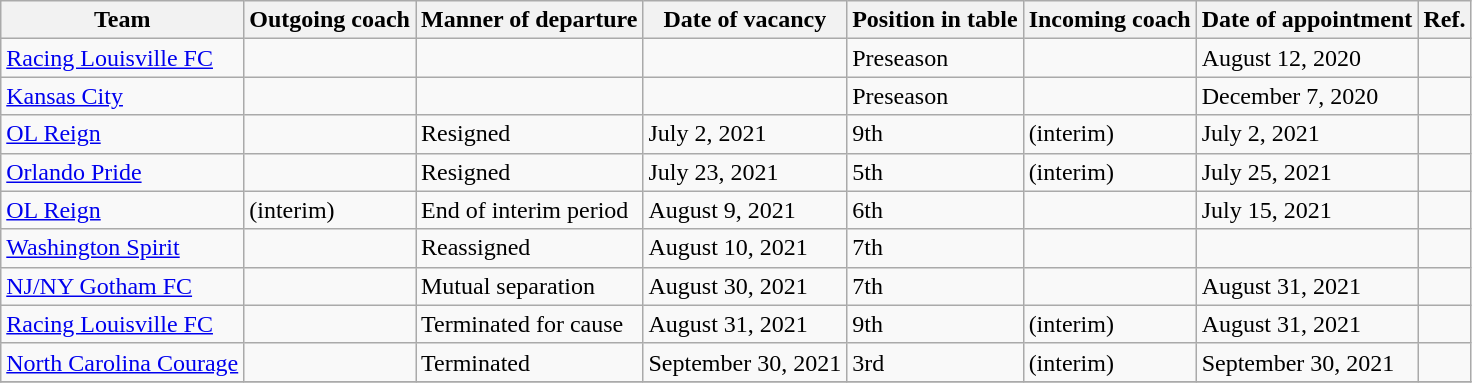<table class="wikitable sortable">
<tr>
<th>Team</th>
<th>Outgoing coach</th>
<th>Manner of departure</th>
<th>Date of vacancy</th>
<th>Position in table</th>
<th>Incoming coach</th>
<th>Date of appointment</th>
<th>Ref.</th>
</tr>
<tr>
<td><a href='#'>Racing Louisville FC</a></td>
<td></td>
<td></td>
<td></td>
<td>Preseason</td>
<td> </td>
<td>August 12, 2020</td>
<td></td>
</tr>
<tr>
<td><a href='#'>Kansas City</a></td>
<td></td>
<td></td>
<td></td>
<td>Preseason</td>
<td> </td>
<td>December 7, 2020</td>
<td></td>
</tr>
<tr>
<td><a href='#'>OL Reign</a></td>
<td> </td>
<td>Resigned</td>
<td>July 2, 2021</td>
<td>9th</td>
<td>  (interim)</td>
<td>July 2, 2021</td>
<td></td>
</tr>
<tr>
<td><a href='#'>Orlando Pride</a></td>
<td> </td>
<td>Resigned</td>
<td>July 23, 2021</td>
<td>5th</td>
<td>  (interim)</td>
<td>July 25, 2021</td>
<td></td>
</tr>
<tr>
<td><a href='#'>OL Reign</a></td>
<td>  (interim)</td>
<td>End of interim period</td>
<td>August 9, 2021</td>
<td>6th</td>
<td> </td>
<td>July 15, 2021</td>
<td></td>
</tr>
<tr>
<td><a href='#'>Washington Spirit</a></td>
<td> </td>
<td>Reassigned</td>
<td>August 10, 2021</td>
<td>7th</td>
<td></td>
<td></td>
<td></td>
</tr>
<tr>
<td><a href='#'>NJ/NY Gotham FC</a></td>
<td> </td>
<td>Mutual separation</td>
<td>August 30, 2021</td>
<td>7th</td>
<td> </td>
<td>August 31, 2021</td>
<td></td>
</tr>
<tr>
<td><a href='#'>Racing Louisville FC</a></td>
<td> </td>
<td>Terminated for cause</td>
<td>August 31, 2021</td>
<td>9th</td>
<td>  (interim)</td>
<td>August 31, 2021</td>
<td></td>
</tr>
<tr>
<td><a href='#'>North Carolina Courage</a></td>
<td> </td>
<td>Terminated</td>
<td>September 30, 2021</td>
<td>3rd</td>
<td>  (interim)</td>
<td>September 30, 2021</td>
<td></td>
</tr>
<tr>
</tr>
</table>
